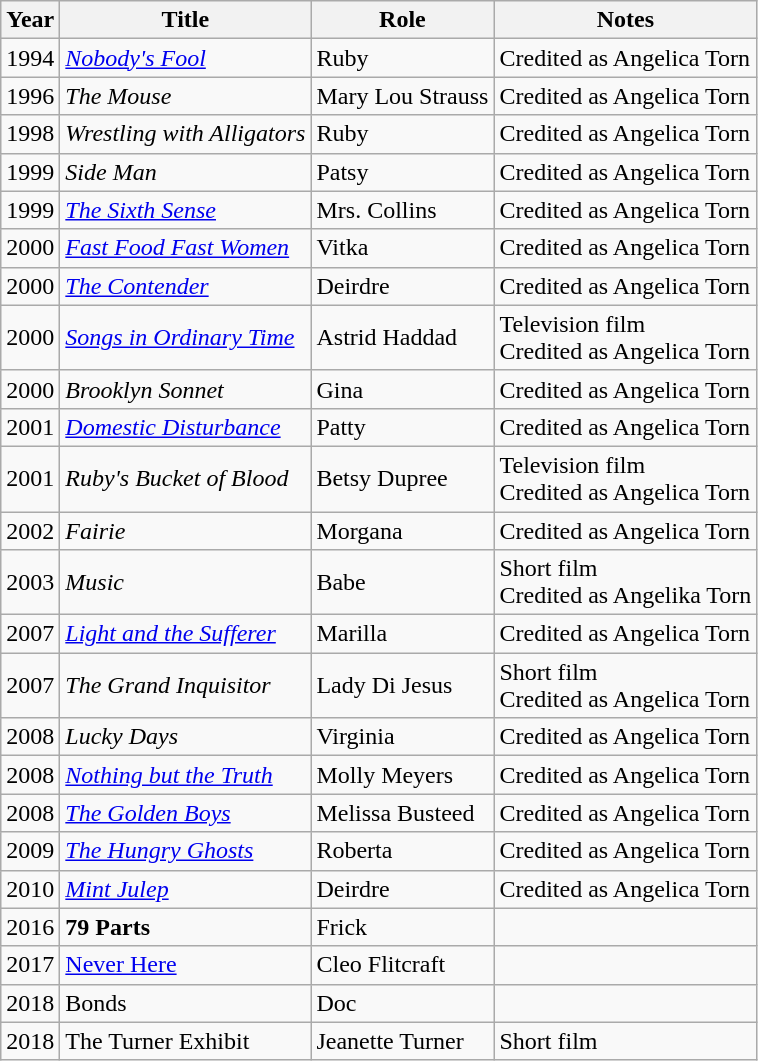<table class="wikitable sortable">
<tr>
<th>Year</th>
<th>Title</th>
<th>Role</th>
<th>Notes</th>
</tr>
<tr>
<td>1994</td>
<td><em><a href='#'>Nobody's Fool</a></em></td>
<td>Ruby</td>
<td>Credited as Angelica Torn</td>
</tr>
<tr>
<td>1996</td>
<td><em>The Mouse </em></td>
<td>Mary Lou Strauss</td>
<td>Credited as Angelica Torn</td>
</tr>
<tr>
<td>1998</td>
<td><em>Wrestling with Alligators</em></td>
<td>Ruby</td>
<td>Credited as Angelica Torn</td>
</tr>
<tr>
<td>1999</td>
<td><em>Side Man</em></td>
<td>Patsy</td>
<td>Credited as Angelica Torn</td>
</tr>
<tr>
<td>1999</td>
<td><em><a href='#'>The Sixth Sense</a></em></td>
<td>Mrs. Collins</td>
<td>Credited as Angelica Torn</td>
</tr>
<tr>
<td>2000</td>
<td><em><a href='#'>Fast Food Fast Women</a></em></td>
<td>Vitka</td>
<td>Credited as Angelica Torn</td>
</tr>
<tr>
<td>2000</td>
<td><em><a href='#'>The Contender</a></em></td>
<td>Deirdre</td>
<td>Credited as Angelica Torn</td>
</tr>
<tr>
<td>2000</td>
<td><em><a href='#'>Songs in Ordinary Time</a></em></td>
<td>Astrid Haddad</td>
<td>Television film<br>Credited as Angelica Torn</td>
</tr>
<tr>
<td>2000</td>
<td><em>Brooklyn Sonnet</em></td>
<td>Gina</td>
<td>Credited as Angelica Torn</td>
</tr>
<tr>
<td>2001</td>
<td><em><a href='#'>Domestic Disturbance</a></em></td>
<td>Patty</td>
<td>Credited as Angelica Torn</td>
</tr>
<tr>
<td>2001</td>
<td><em>Ruby's Bucket of Blood</em></td>
<td>Betsy Dupree</td>
<td>Television film<br>Credited as Angelica Torn</td>
</tr>
<tr>
<td>2002</td>
<td><em>Fairie</em></td>
<td>Morgana</td>
<td>Credited as Angelica Torn</td>
</tr>
<tr>
<td>2003</td>
<td><em>Music</em></td>
<td>Babe</td>
<td>Short film<br>Credited as Angelika Torn</td>
</tr>
<tr>
<td>2007</td>
<td><em><a href='#'>Light and the Sufferer</a></em></td>
<td>Marilla</td>
<td>Credited as Angelica Torn</td>
</tr>
<tr>
<td>2007</td>
<td><em>The Grand Inquisitor</em></td>
<td>Lady Di Jesus</td>
<td>Short film<br>Credited as Angelica Torn</td>
</tr>
<tr>
<td>2008</td>
<td><em>Lucky Days</em></td>
<td>Virginia</td>
<td>Credited as Angelica Torn</td>
</tr>
<tr>
<td>2008</td>
<td><em><a href='#'>Nothing but the Truth</a></em></td>
<td>Molly Meyers</td>
<td>Credited as Angelica Torn</td>
</tr>
<tr>
<td>2008</td>
<td><em><a href='#'>The Golden Boys</a></em></td>
<td>Melissa Busteed</td>
<td>Credited as Angelica Torn</td>
</tr>
<tr>
<td>2009</td>
<td><em><a href='#'>The Hungry Ghosts</a></em></td>
<td>Roberta</td>
<td>Credited as Angelica Torn</td>
</tr>
<tr>
<td>2010</td>
<td><em><a href='#'>Mint Julep</a></em></td>
<td>Deirdre</td>
<td>Credited as Angelica Torn</td>
</tr>
<tr>
<td>2016</td>
<td><strong>79 Parts<em></td>
<td>Frick</td>
<td></td>
</tr>
<tr>
<td>2017</td>
<td></em><a href='#'>Never Here</a><em></td>
<td>Cleo Flitcraft</td>
<td></td>
</tr>
<tr>
<td>2018</td>
<td></em>Bonds<em></td>
<td>Doc</td>
<td></td>
</tr>
<tr>
<td>2018</td>
<td></em>The Turner Exhibit<em></td>
<td>Jeanette Turner</td>
<td>Short film</td>
</tr>
</table>
